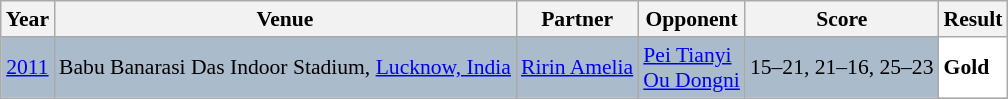<table class="sortable wikitable" style="font-size: 90%;">
<tr>
<th>Year</th>
<th>Venue</th>
<th>Partner</th>
<th>Opponent</th>
<th>Score</th>
<th>Result</th>
</tr>
<tr style="background:#AABBCC">
<td align="center"><a href='#'>2011</a></td>
<td align="left">Babu Banarasi Das Indoor Stadium, <a href='#'>Lucknow, India</a></td>
<td align="left"> <a href='#'>Ririn Amelia</a></td>
<td align="left"> <a href='#'>Pei Tianyi</a> <br>  <a href='#'>Ou Dongni</a></td>
<td align="left">15–21, 21–16, 25–23</td>
<td style="text-align:left; background:white"> <strong>Gold</strong></td>
</tr>
</table>
